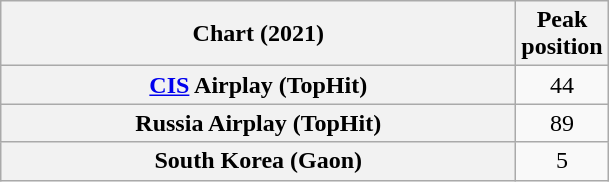<table class="wikitable plainrowheaders sortable" style="text-align:center">
<tr>
<th scope="col" style="width:21em;">Chart (2021)</th>
<th scope="col">Peak<br>position</th>
</tr>
<tr>
<th scope="row"><a href='#'>CIS</a> Airplay (TopHit)</th>
<td>44</td>
</tr>
<tr>
<th scope="row">Russia Airplay (TopHit)</th>
<td>89</td>
</tr>
<tr>
<th scope="row">South Korea (Gaon)</th>
<td>5</td>
</tr>
</table>
